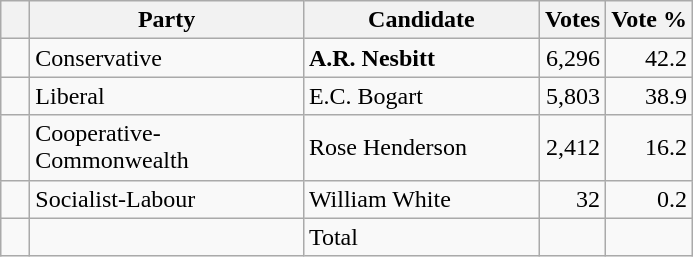<table class="wikitable">
<tr>
<th></th>
<th scope="col" width="175">Party</th>
<th scope="col" width="150">Candidate</th>
<th>Votes</th>
<th>Vote %</th>
</tr>
<tr>
<td>   </td>
<td>Conservative</td>
<td><strong>A.R. Nesbitt</strong></td>
<td align=right>6,296</td>
<td align=right>42.2</td>
</tr>
<tr>
<td>   </td>
<td>Liberal</td>
<td>E.C. Bogart</td>
<td align=right>5,803</td>
<td align=right>38.9</td>
</tr>
<tr>
<td>   </td>
<td>Cooperative-Commonwealth</td>
<td>Rose Henderson</td>
<td align=right>2,412</td>
<td align=right>16.2<br></td>
</tr>
<tr |>
<td>   </td>
<td>Socialist-Labour</td>
<td>William White</td>
<td align=right>32</td>
<td align=right>0.2</td>
</tr>
<tr>
<td></td>
<td></td>
<td>Total</td>
<td align=right></td>
<td></td>
</tr>
</table>
